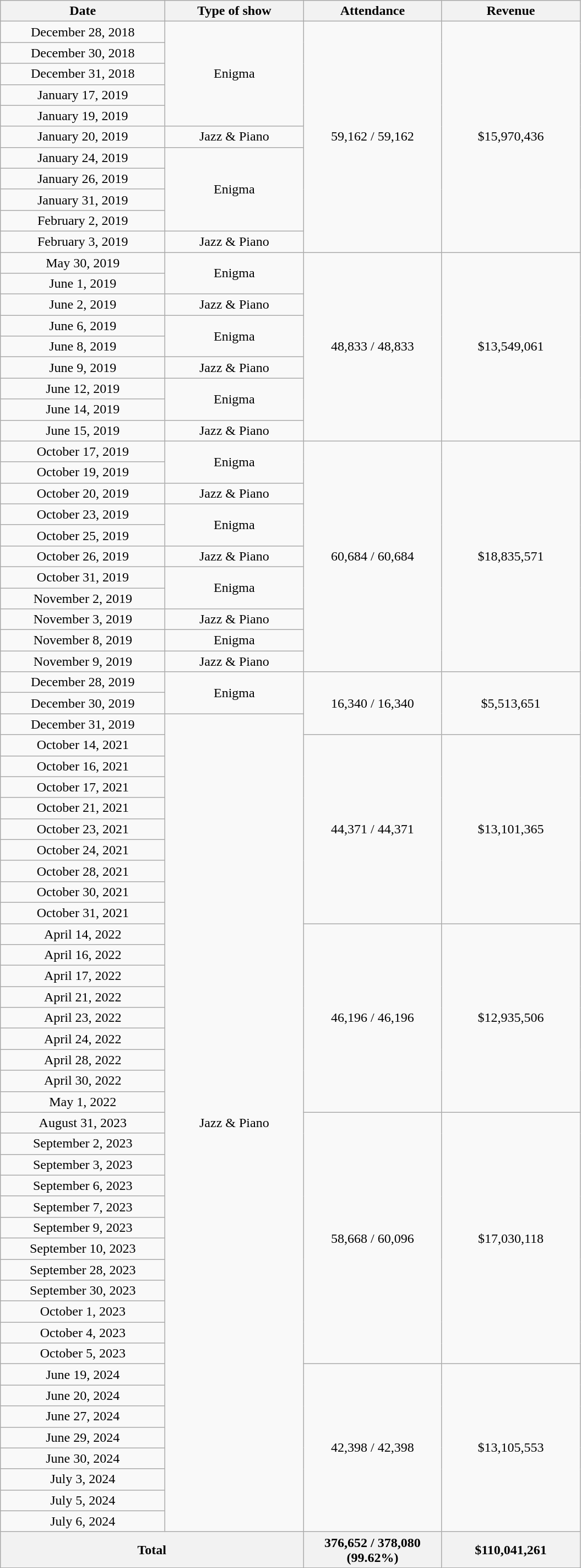<table class="wikitable" style="text-align:center;">
<tr>
<th scope="col" style="width:12em;">Date</th>
<th scope="col" style="width:10em;">Type of show</th>
<th scope="col" style="width:10em;">Attendance</th>
<th scope="col" style="width:10em;">Revenue</th>
</tr>
<tr>
<td>December 28, 2018</td>
<td rowspan="5">Enigma</td>
<td rowspan="11">59,162 / 59,162</td>
<td rowspan="11">$15,970,436</td>
</tr>
<tr>
<td>December 30, 2018</td>
</tr>
<tr>
<td>December 31, 2018</td>
</tr>
<tr>
<td>January 17, 2019</td>
</tr>
<tr>
<td>January 19, 2019</td>
</tr>
<tr>
<td>January 20, 2019</td>
<td>Jazz & Piano</td>
</tr>
<tr>
<td>January 24, 2019</td>
<td rowspan="4">Enigma</td>
</tr>
<tr>
<td>January 26, 2019</td>
</tr>
<tr>
<td>January 31, 2019</td>
</tr>
<tr>
<td>February 2, 2019</td>
</tr>
<tr>
<td>February 3, 2019</td>
<td>Jazz & Piano</td>
</tr>
<tr>
<td>May 30, 2019</td>
<td rowspan="2">Enigma</td>
<td rowspan="9">48,833 / 48,833</td>
<td rowspan="9">$13,549,061</td>
</tr>
<tr>
<td>June 1, 2019</td>
</tr>
<tr>
<td>June 2, 2019</td>
<td>Jazz & Piano</td>
</tr>
<tr>
<td>June 6, 2019</td>
<td rowspan="2">Enigma</td>
</tr>
<tr>
<td>June 8, 2019</td>
</tr>
<tr>
<td>June 9, 2019</td>
<td>Jazz & Piano</td>
</tr>
<tr>
<td>June 12, 2019</td>
<td rowspan="2">Enigma</td>
</tr>
<tr>
<td>June 14, 2019</td>
</tr>
<tr>
<td>June 15, 2019</td>
<td>Jazz & Piano</td>
</tr>
<tr>
<td>October 17, 2019</td>
<td rowspan="2">Enigma</td>
<td rowspan="11">60,684 / 60,684</td>
<td rowspan="11">$18,835,571</td>
</tr>
<tr>
<td>October 19, 2019</td>
</tr>
<tr>
<td>October 20, 2019</td>
<td>Jazz & Piano</td>
</tr>
<tr>
<td>October 23, 2019</td>
<td rowspan="2">Enigma</td>
</tr>
<tr>
<td>October 25, 2019</td>
</tr>
<tr>
<td>October 26, 2019</td>
<td>Jazz & Piano</td>
</tr>
<tr>
<td>October 31, 2019</td>
<td rowspan="2">Enigma</td>
</tr>
<tr>
<td>November 2, 2019</td>
</tr>
<tr>
<td>November 3, 2019</td>
<td>Jazz & Piano</td>
</tr>
<tr>
<td>November 8, 2019</td>
<td>Enigma</td>
</tr>
<tr>
<td>November 9, 2019</td>
<td>Jazz & Piano</td>
</tr>
<tr>
<td>December 28, 2019</td>
<td rowspan="2">Enigma</td>
<td rowspan="3">16,340 / 16,340</td>
<td rowspan="3">$5,513,651</td>
</tr>
<tr>
<td>December 30, 2019</td>
</tr>
<tr>
<td>December 31, 2019</td>
<td rowspan="39">Jazz & Piano</td>
</tr>
<tr>
<td>October 14, 2021</td>
<td rowspan="9">44,371 / 44,371</td>
<td rowspan="9">$13,101,365</td>
</tr>
<tr>
<td>October 16, 2021</td>
</tr>
<tr>
<td>October 17, 2021</td>
</tr>
<tr>
<td>October 21, 2021</td>
</tr>
<tr>
<td>October 23, 2021</td>
</tr>
<tr>
<td>October 24, 2021</td>
</tr>
<tr>
<td>October 28, 2021</td>
</tr>
<tr>
<td>October 30, 2021</td>
</tr>
<tr>
<td>October 31, 2021</td>
</tr>
<tr>
<td>April 14, 2022</td>
<td rowspan="9">46,196 / 46,196</td>
<td rowspan="9">$12,935,506</td>
</tr>
<tr>
<td>April 16, 2022</td>
</tr>
<tr>
<td>April 17, 2022</td>
</tr>
<tr>
<td>April 21, 2022</td>
</tr>
<tr>
<td>April 23, 2022</td>
</tr>
<tr>
<td>April 24, 2022</td>
</tr>
<tr>
<td>April 28, 2022</td>
</tr>
<tr>
<td>April 30, 2022</td>
</tr>
<tr>
<td>May 1, 2022</td>
</tr>
<tr>
<td>August 31, 2023</td>
<td rowspan="12">58,668 / 60,096</td>
<td rowspan="12">$17,030,118</td>
</tr>
<tr>
<td>September 2, 2023</td>
</tr>
<tr>
<td>September 3, 2023</td>
</tr>
<tr>
<td>September 6, 2023</td>
</tr>
<tr>
<td>September 7, 2023</td>
</tr>
<tr>
<td>September 9, 2023</td>
</tr>
<tr>
<td>September 10, 2023</td>
</tr>
<tr>
<td>September 28, 2023</td>
</tr>
<tr>
<td>September 30, 2023</td>
</tr>
<tr>
<td>October 1, 2023</td>
</tr>
<tr>
<td>October 4, 2023</td>
</tr>
<tr>
<td>October 5, 2023</td>
</tr>
<tr>
<td>June 19, 2024</td>
<td rowspan="8">42,398 / 42,398</td>
<td rowspan="8">$13,105,553</td>
</tr>
<tr>
<td>June 20, 2024</td>
</tr>
<tr>
<td>June 27, 2024</td>
</tr>
<tr>
<td>June 29, 2024</td>
</tr>
<tr>
<td>June 30, 2024</td>
</tr>
<tr>
<td>July 3, 2024</td>
</tr>
<tr>
<td>July 5, 2024</td>
</tr>
<tr>
<td>July 6, 2024</td>
</tr>
<tr>
<th colspan="2">Total</th>
<th><strong>376,652</strong> / 378,080 (99.62%)</th>
<th>$110,041,261</th>
</tr>
</table>
